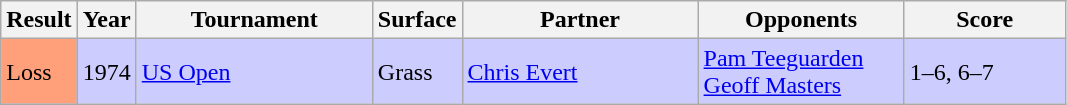<table class="sortable wikitable" style=font-size:100%>
<tr>
<th>Result</th>
<th width=30>Year</th>
<th width=150>Tournament</th>
<th>Surface</th>
<th width=150>Partner</th>
<th width=130>Opponents</th>
<th width=100>Score</th>
</tr>
<tr bgcolor=CCCCFF>
<td bgcolor=FFA07A>Loss</td>
<td>1974</td>
<td><a href='#'>US Open</a></td>
<td>Grass</td>
<td> <a href='#'>Chris Evert</a></td>
<td> <a href='#'>Pam Teeguarden</a><br> <a href='#'>Geoff Masters</a></td>
<td>1–6, 6–7</td>
</tr>
</table>
